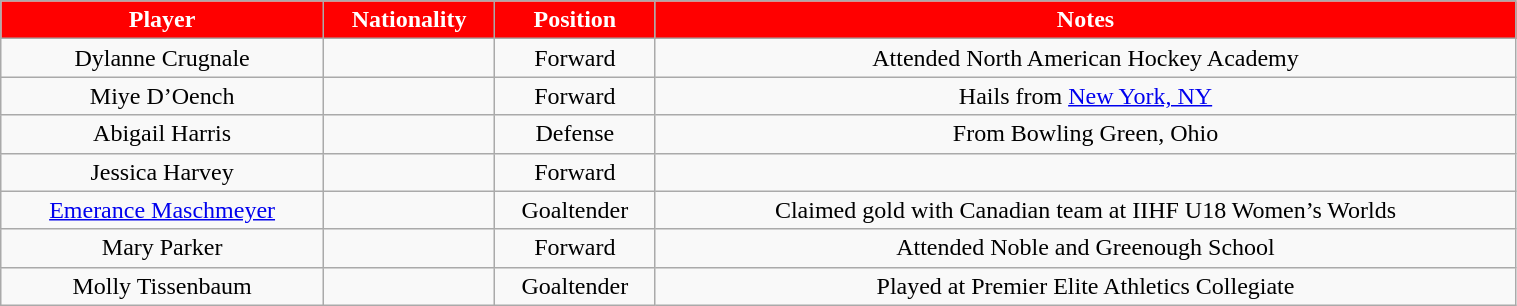<table class="wikitable" width="80%">
<tr align="center"  style=" background:red;color:white;">
<td><strong>Player</strong></td>
<td><strong>Nationality</strong></td>
<td><strong>Position</strong></td>
<td><strong>Notes</strong></td>
</tr>
<tr align="center" bgcolor="">
<td>Dylanne Crugnale</td>
<td></td>
<td>Forward</td>
<td>Attended North American Hockey Academy</td>
</tr>
<tr align="center" bgcolor="">
<td>Miye D’Oench</td>
<td></td>
<td>Forward</td>
<td>Hails from <a href='#'>New York, NY</a></td>
</tr>
<tr align="center" bgcolor="">
<td>Abigail Harris</td>
<td></td>
<td>Defense</td>
<td>From Bowling Green, Ohio</td>
</tr>
<tr align="center" bgcolor="">
<td>Jessica Harvey</td>
<td></td>
<td>Forward</td>
<td></td>
</tr>
<tr align="center" bgcolor="">
<td><a href='#'>Emerance Maschmeyer</a></td>
<td></td>
<td>Goaltender</td>
<td>Claimed gold with Canadian team at IIHF U18 Women’s Worlds</td>
</tr>
<tr align="center" bgcolor="">
<td>Mary Parker</td>
<td></td>
<td>Forward</td>
<td>Attended Noble and Greenough School</td>
</tr>
<tr align="center" bgcolor="">
<td>Molly Tissenbaum</td>
<td></td>
<td>Goaltender</td>
<td>Played at Premier Elite Athletics Collegiate</td>
</tr>
</table>
